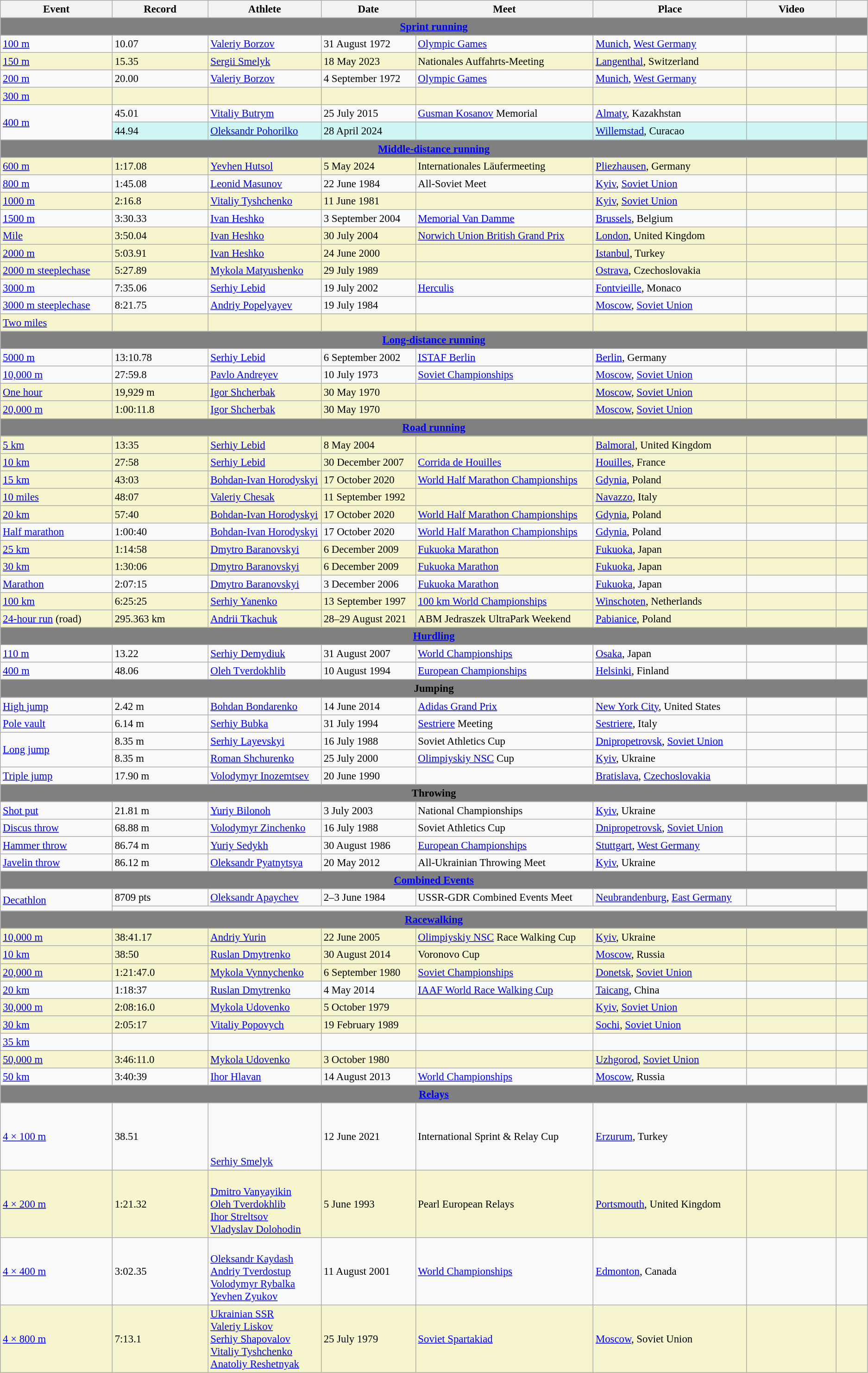<table class="wikitable" style="font-size:95%">
<tr>
<th width=180>Event</th>
<th width=150>Record</th>
<th width=180>Athlete</th>
<th width=150>Date</th>
<th width=300>Meet</th>
<th width=250>Place</th>
<th width=150>Video</th>
<th width=50></th>
</tr>
<tr bgcolor="#808080">
<td colspan=8, align=center><strong><a href='#'>Sprint running</a></strong> </td>
</tr>
<tr>
<td><a href='#'>100 m</a><br></td>
<td>10.07 </td>
<td><a href='#'>Valeriy Borzov</a></td>
<td>31 August 1972</td>
<td><a href='#'>Olympic Games</a></td>
<td><a href='#'>Munich</a>, <a href='#'>West Germany</a></td>
<td></td>
<td align=center></td>
</tr>
<tr style="background:#f6F5CE;">
<td><a href='#'>150 m</a> </td>
<td>15.35 </td>
<td><a href='#'>Sergii Smelyk</a></td>
<td>18 May 2023</td>
<td>Nationales Auffahrts-Meeting</td>
<td><a href='#'>Langenthal</a>, Switzerland</td>
<td></td>
<td></td>
</tr>
<tr>
<td><a href='#'>200 m</a></td>
<td>20.00 </td>
<td><a href='#'>Valeriy Borzov</a></td>
<td>4 September 1972</td>
<td><a href='#'>Olympic Games</a></td>
<td><a href='#'>Munich</a>, <a href='#'>West Germany</a></td>
<td></td>
<td align=center></td>
</tr>
<tr style="background:#f6F5CE;">
<td><a href='#'>300 m</a></td>
<td></td>
<td></td>
<td></td>
<td></td>
<td></td>
<td></td>
<td></td>
</tr>
<tr>
<td rowspan=2><a href='#'>400 m</a></td>
<td>45.01</td>
<td><a href='#'>Vitaliy Butrym</a></td>
<td>25 July 2015</td>
<td><a href='#'>Gusman Kosanov</a> Memorial</td>
<td><a href='#'>Almaty</a>, Kazakhstan</td>
<td></td>
<td align=center></td>
</tr>
<tr bgcolor=#CEF6F5>
<td>44.94</td>
<td><a href='#'>Oleksandr Pohorilko</a></td>
<td>28 April 2024</td>
<td></td>
<td><a href='#'>Willemstad</a>, Curacao</td>
<td></td>
<td></td>
</tr>
<tr bgcolor="#808080">
<td colspan=8, align=center><strong><a href='#'>Middle-distance running</a></strong> </td>
</tr>
<tr style="background:#f6F5CE;">
<td><a href='#'>600 m</a></td>
<td>1:17.08</td>
<td><a href='#'>Yevhen Hutsol</a></td>
<td>5 May 2024</td>
<td>Internationales Läufermeeting</td>
<td><a href='#'>Pliezhausen</a>, Germany</td>
<td></td>
<td></td>
</tr>
<tr>
<td><a href='#'>800 m</a></td>
<td>1:45.08</td>
<td><a href='#'>Leonid Masunov</a></td>
<td>22 June 1984</td>
<td>All-Soviet Meet</td>
<td><a href='#'>Kyiv</a>, <a href='#'>Soviet Union</a></td>
<td></td>
<td></td>
</tr>
<tr style="background:#f6F5CE;">
<td><a href='#'>1000 m</a></td>
<td>2:16.8</td>
<td><a href='#'>Vitaliy Tyshchenko</a></td>
<td>11 June 1981</td>
<td></td>
<td><a href='#'>Kyiv</a>, <a href='#'>Soviet Union</a></td>
<td></td>
<td></td>
</tr>
<tr>
<td><a href='#'>1500 m</a></td>
<td>3:30.33</td>
<td><a href='#'>Ivan Heshko</a></td>
<td>3 September 2004</td>
<td><a href='#'>Memorial Van Damme</a></td>
<td><a href='#'>Brussels</a>, Belgium</td>
<td></td>
<td align=center></td>
</tr>
<tr style="background:#f6F5CE;">
<td><a href='#'>Mile</a></td>
<td>3:50.04</td>
<td><a href='#'>Ivan Heshko</a></td>
<td>30 July 2004</td>
<td><a href='#'>Norwich Union British Grand Prix</a></td>
<td><a href='#'>London</a>, United Kingdom</td>
<td></td>
<td align=center></td>
</tr>
<tr style="background:#f6F5CE;">
<td><a href='#'>2000 m</a></td>
<td>5:03.91</td>
<td><a href='#'>Ivan Heshko</a></td>
<td>24 June 2000</td>
<td></td>
<td><a href='#'>Istanbul</a>, Turkey</td>
<td></td>
<td></td>
</tr>
<tr style="background:#f6F5CE;">
<td><a href='#'>2000 m steeplechase</a></td>
<td>5:27.89</td>
<td><a href='#'>Mykola Matyushenko</a></td>
<td>29 July 1989</td>
<td></td>
<td><a href='#'>Ostrava</a>, Czechoslovakia</td>
<td></td>
<td></td>
</tr>
<tr>
<td><a href='#'>3000 m</a></td>
<td>7:35.06</td>
<td><a href='#'>Serhiy Lebid</a></td>
<td>19 July 2002</td>
<td><a href='#'>Herculis</a></td>
<td><a href='#'>Fontvieille</a>, Monaco</td>
<td></td>
<td align=center></td>
</tr>
<tr>
<td><a href='#'>3000 m steeplechase</a></td>
<td>8:21.75</td>
<td><a href='#'>Andriy Popelyayev</a></td>
<td>19 July 1984</td>
<td></td>
<td><a href='#'>Moscow</a>, <a href='#'>Soviet Union</a></td>
<td></td>
<td></td>
</tr>
<tr style="background:#f6F5CE;">
<td><a href='#'>Two miles</a></td>
<td></td>
<td></td>
<td></td>
<td></td>
<td></td>
<td></td>
<td></td>
</tr>
<tr bgcolor="#808080">
<td colspan=8, align=center><strong><a href='#'>Long-distance running</a></strong> </td>
</tr>
<tr>
<td><a href='#'>5000 m</a></td>
<td>13:10.78</td>
<td><a href='#'>Serhiy Lebid</a></td>
<td>6 September 2002</td>
<td><a href='#'>ISTAF Berlin</a></td>
<td><a href='#'>Berlin</a>, Germany</td>
<td></td>
<td align=center></td>
</tr>
<tr>
<td><a href='#'>10,000 m</a></td>
<td>27:59.8</td>
<td><a href='#'>Pavlo Andreyev</a></td>
<td>10 July 1973</td>
<td><a href='#'>Soviet Championships</a></td>
<td><a href='#'>Moscow</a>, <a href='#'>Soviet Union</a></td>
<td></td>
<td></td>
</tr>
<tr style="background:#f6F5CE;">
<td><a href='#'>One hour</a></td>
<td>19,929 m</td>
<td><a href='#'>Igor Shcherbak</a></td>
<td>30 May 1970</td>
<td></td>
<td><a href='#'>Moscow</a>, <a href='#'>Soviet Union</a></td>
<td></td>
<td></td>
</tr>
<tr style="background:#f6F5CE;">
<td><a href='#'>20,000 m</a></td>
<td>1:00:11.8</td>
<td><a href='#'>Igor Shcherbak</a></td>
<td>30 May 1970</td>
<td></td>
<td><a href='#'>Moscow</a>, <a href='#'>Soviet Union</a></td>
<td></td>
<td></td>
</tr>
<tr bgcolor="#808080">
<td colspan=8, align=center><strong><a href='#'>Road running</a></strong></td>
</tr>
<tr style="background:#f6F5CE;">
<td><a href='#'>5 km</a></td>
<td>13:35</td>
<td><a href='#'>Serhiy Lebid</a></td>
<td>8 May 2004</td>
<td></td>
<td><a href='#'>Balmoral</a>, United Kingdom</td>
<td></td>
<td></td>
</tr>
<tr style="background:#f6F5CE;">
<td><a href='#'>10 km</a></td>
<td>27:58</td>
<td><a href='#'>Serhiy Lebid</a></td>
<td>30 December 2007</td>
<td><a href='#'>Corrida de Houilles</a></td>
<td><a href='#'>Houilles</a>, France</td>
<td></td>
<td></td>
</tr>
<tr style="background:#f6F5CE;">
<td><a href='#'>15 km</a></td>
<td>43:03</td>
<td><a href='#'>Bohdan-Ivan Horodyskyi</a></td>
<td>17 October 2020</td>
<td><a href='#'>World Half Marathon Championships</a></td>
<td><a href='#'>Gdynia</a>, Poland</td>
<td></td>
<td></td>
</tr>
<tr style="background:#f6F5CE;">
<td><a href='#'>10 miles</a></td>
<td>48:07</td>
<td><a href='#'>Valeriy Chesak</a></td>
<td>11 September 1992</td>
<td></td>
<td><a href='#'>Navazzo</a>, Italy</td>
<td></td>
<td></td>
</tr>
<tr style="background:#f6F5CE;">
<td><a href='#'>20 km</a></td>
<td>57:40</td>
<td><a href='#'>Bohdan-Ivan Horodyskyi</a></td>
<td>17 October 2020</td>
<td><a href='#'>World Half Marathon Championships</a></td>
<td><a href='#'>Gdynia</a>, Poland</td>
<td></td>
<td></td>
</tr>
<tr>
<td><a href='#'>Half marathon</a></td>
<td>1:00:40</td>
<td><a href='#'>Bohdan-Ivan Horodyskyi</a></td>
<td>17 October 2020</td>
<td><a href='#'>World Half Marathon Championships</a></td>
<td><a href='#'>Gdynia</a>, Poland</td>
<td></td>
<td></td>
</tr>
<tr style="background:#f6F5CE;">
<td><a href='#'>25 km</a></td>
<td>1:14:58</td>
<td><a href='#'>Dmytro Baranovskyi</a></td>
<td>6 December 2009</td>
<td><a href='#'>Fukuoka Marathon</a></td>
<td><a href='#'>Fukuoka</a>, Japan</td>
<td></td>
<td></td>
</tr>
<tr>
</tr>
<tr style="background:#f6F5CE;">
<td><a href='#'>30 km</a></td>
<td>1:30:06</td>
<td><a href='#'>Dmytro Baranovskyi</a></td>
<td>6 December 2009</td>
<td><a href='#'>Fukuoka Marathon</a></td>
<td><a href='#'>Fukuoka</a>, Japan</td>
<td></td>
<td></td>
</tr>
<tr>
<td><a href='#'>Marathon</a></td>
<td>2:07:15</td>
<td><a href='#'>Dmytro Baranovskyi</a></td>
<td>3 December 2006</td>
<td><a href='#'>Fukuoka Marathon</a></td>
<td><a href='#'>Fukuoka</a>, Japan</td>
<td></td>
<td></td>
</tr>
<tr style="background:#f6F5CE;">
<td><a href='#'>100 km</a></td>
<td>6:25:25</td>
<td><a href='#'>Serhiy Yanenko</a></td>
<td>13 September 1997</td>
<td><a href='#'>100 km World Championships</a></td>
<td><a href='#'>Winschoten</a>, Netherlands</td>
<td></td>
<td></td>
</tr>
<tr style="background:#f6F5CE;">
<td><a href='#'>24-hour run</a> (road)</td>
<td>295.363 km</td>
<td><a href='#'>Andrii Tkachuk</a></td>
<td>28–29 August 2021</td>
<td>ABM Jedraszek UltraPark Weekend</td>
<td><a href='#'>Pabianice</a>, Poland</td>
<td></td>
<td></td>
</tr>
<tr bgcolor="#808080">
<td colspan=8, align=center><strong><a href='#'>Hurdling</a></strong> </td>
</tr>
<tr>
<td><a href='#'>110 m</a></td>
<td>13.22 </td>
<td><a href='#'>Serhiy Demydiuk</a></td>
<td>31 August 2007</td>
<td><a href='#'>World Championships</a></td>
<td><a href='#'>Osaka</a>, Japan</td>
<td></td>
<td align=center></td>
</tr>
<tr>
<td><a href='#'>400 m</a></td>
<td>48.06</td>
<td><a href='#'>Oleh Tverdokhlib</a></td>
<td>10 August 1994</td>
<td><a href='#'>European Championships</a></td>
<td><a href='#'>Helsinki</a>, Finland</td>
<td></td>
<td></td>
</tr>
<tr bgcolor="#808080">
<td colspan=8, align=center><strong>Jumping</strong> </td>
</tr>
<tr>
<td><a href='#'>High jump</a></td>
<td>2.42 m</td>
<td><a href='#'>Bohdan Bondarenko</a></td>
<td>14 June 2014</td>
<td><a href='#'>Adidas Grand Prix</a></td>
<td><a href='#'>New York City</a>, United States</td>
<td></td>
<td align=center></td>
</tr>
<tr>
<td><a href='#'>Pole vault</a></td>
<td>6.14 m </td>
<td><a href='#'>Serhiy Bubka</a></td>
<td>31 July 1994</td>
<td><a href='#'>Sestriere</a> Meeting</td>
<td><a href='#'>Sestriere</a>, Italy</td>
<td></td>
<td></td>
</tr>
<tr>
<td rowspan=2><a href='#'>Long jump</a></td>
<td>8.35 m </td>
<td><a href='#'>Serhiy Layevskyi</a></td>
<td>16 July 1988</td>
<td>Soviet Athletics Cup</td>
<td><a href='#'>Dnipropetrovsk</a>, <a href='#'>Soviet Union</a></td>
<td></td>
<td></td>
</tr>
<tr>
<td>8.35 m </td>
<td><a href='#'>Roman Shchurenko</a></td>
<td>25 July 2000</td>
<td><a href='#'>Olimpiyskiy NSC</a> Cup</td>
<td><a href='#'>Kyiv</a>, Ukraine</td>
<td></td>
<td></td>
</tr>
<tr>
<td><a href='#'>Triple jump</a></td>
<td>17.90 m </td>
<td><a href='#'>Volodymyr Inozemtsev</a></td>
<td>20 June 1990</td>
<td></td>
<td><a href='#'>Bratislava</a>, <a href='#'>Czechoslovakia</a></td>
<td></td>
<td></td>
</tr>
<tr bgcolor="#808080">
<td colspan=8, align=center><strong>Throwing</strong> </td>
</tr>
<tr>
<td><a href='#'>Shot put</a></td>
<td>21.81 m</td>
<td><a href='#'>Yuriy Bilonoh</a></td>
<td>3 July 2003</td>
<td>National Championships</td>
<td><a href='#'>Kyiv</a>, Ukraine</td>
<td></td>
<td></td>
</tr>
<tr>
<td><a href='#'>Discus throw</a></td>
<td>68.88 m</td>
<td><a href='#'>Volodymyr Zinchenko</a></td>
<td>16 July 1988</td>
<td>Soviet Athletics Cup</td>
<td><a href='#'>Dnipropetrovsk</a>, <a href='#'>Soviet Union</a></td>
<td></td>
<td></td>
</tr>
<tr>
<td><a href='#'>Hammer throw</a></td>
<td>86.74 m</td>
<td><a href='#'>Yuriy Sedykh</a></td>
<td>30 August 1986</td>
<td><a href='#'>European Championships</a></td>
<td><a href='#'>Stuttgart</a>, <a href='#'>West Germany</a></td>
<td></td>
<td></td>
</tr>
<tr>
<td><a href='#'>Javelin throw</a></td>
<td>86.12 m</td>
<td><a href='#'>Oleksandr Pyatnytsya</a></td>
<td>20 May 2012</td>
<td>All-Ukrainian Throwing Meet</td>
<td><a href='#'>Kyiv</a>, Ukraine</td>
<td></td>
<td></td>
</tr>
<tr bgcolor="#808080">
<td colspan=8, align=center><strong><a href='#'>Combined Events</a></strong> </td>
</tr>
<tr>
<td rowspan=2><a href='#'>Decathlon</a></td>
<td>8709 pts</td>
<td><a href='#'>Oleksandr Apaychev</a></td>
<td>2–3 June 1984</td>
<td>USSR-GDR Combined Events Meet</td>
<td><a href='#'>Neubrandenburg</a>, <a href='#'>East Germany</a></td>
<td></td>
<td rowspan=2></td>
</tr>
<tr>
<td colspan=6></td>
</tr>
<tr bgcolor="#808080">
<td colspan=8, align=center><strong><a href='#'>Racewalking</a></strong> </td>
</tr>
<tr style="background:#f6F5CE;">
<td><a href='#'>10,000 m</a> </td>
<td>38:41.17</td>
<td><a href='#'>Andriy Yurin</a></td>
<td>22 June 2005</td>
<td><a href='#'>Olimpiyskiy NSC</a> Race Walking Cup</td>
<td><a href='#'>Kyiv</a>, Ukraine</td>
<td></td>
<td></td>
</tr>
<tr style="background:#f6F5CE;">
<td><a href='#'>10 km</a> </td>
<td>38:50</td>
<td><a href='#'>Ruslan Dmytrenko</a></td>
<td>30 August 2014</td>
<td>Voronovo Cup</td>
<td><a href='#'>Moscow</a>, Russia</td>
<td></td>
<td></td>
</tr>
<tr style="background:#f6F5CE;">
<td><a href='#'>20,000 m</a> </td>
<td>1:21:47.0</td>
<td><a href='#'>Mykola Vynnychenko</a></td>
<td>6 September 1980</td>
<td><a href='#'>Soviet Championships</a></td>
<td><a href='#'>Donetsk</a>, <a href='#'>Soviet Union</a></td>
<td></td>
<td></td>
</tr>
<tr>
<td><a href='#'>20 km</a> </td>
<td>1:18:37</td>
<td><a href='#'>Ruslan Dmytrenko</a></td>
<td>4 May 2014</td>
<td><a href='#'>IAAF World Race Walking Cup</a></td>
<td><a href='#'>Taicang</a>, China</td>
<td></td>
<td align=center></td>
</tr>
<tr style="background:#f6F5CE;">
<td><a href='#'>30,000 m</a> </td>
<td>2:08:16.0</td>
<td><a href='#'>Mykola Udovenko</a></td>
<td>5 October 1979</td>
<td></td>
<td><a href='#'>Kyiv</a>, <a href='#'>Soviet Union</a></td>
<td></td>
<td></td>
</tr>
<tr style="background:#f6F5CE;">
<td><a href='#'>30 km</a> </td>
<td>2:05:17</td>
<td><a href='#'>Vitaliy Popovych</a></td>
<td>19 February 1989</td>
<td></td>
<td><a href='#'>Sochi</a>, <a href='#'>Soviet Union</a></td>
<td></td>
<td></td>
</tr>
<tr>
<td><a href='#'>35 km</a> </td>
<td></td>
<td></td>
<td></td>
<td></td>
<td></td>
<td></td>
<td></td>
</tr>
<tr style="background:#f6F5CE;">
<td><a href='#'>50,000 m</a> </td>
<td>3:46:11.0</td>
<td><a href='#'>Mykola Udovenko</a></td>
<td>3 October 1980</td>
<td></td>
<td><a href='#'>Uzhgorod</a>, <a href='#'>Soviet Union</a></td>
<td></td>
<td></td>
</tr>
<tr>
<td><a href='#'>50 km</a> </td>
<td>3:40:39</td>
<td><a href='#'>Ihor Hlavan</a></td>
<td>14 August 2013</td>
<td><a href='#'>World Championships</a></td>
<td><a href='#'>Moscow</a>, Russia</td>
<td></td>
<td align=center></td>
</tr>
<tr bgcolor="#808080">
<td colspan=8, align=center><strong><a href='#'>Relays</a></strong> </td>
</tr>
<tr>
<td><a href='#'>4 × 100 m</a></td>
<td>38.51 </td>
<td><br><br><br><br><a href='#'>Serhiy Smelyk</a></td>
<td>12 June 2021</td>
<td>International Sprint & Relay Cup</td>
<td><a href='#'>Erzurum</a>, Turkey</td>
<td></td>
<td></td>
</tr>
<tr style="background:#f6F5CE;">
<td><a href='#'>4 × 200 m</a></td>
<td>1:21.32</td>
<td><br><a href='#'>Dmitro Vanyayikin</a><br><a href='#'>Oleh Tverdokhlib</a><br><a href='#'>Ihor Streltsov</a><br><a href='#'>Vladyslav Dolohodin</a></td>
<td>5 June 1993</td>
<td>Pearl European Relays</td>
<td><a href='#'>Portsmouth</a>, United Kingdom</td>
<td></td>
<td></td>
</tr>
<tr>
<td><a href='#'>4 × 400 m</a></td>
<td>3:02.35</td>
<td><br><a href='#'>Oleksandr Kaydash</a><br><a href='#'>Andriy Tverdostup</a><br><a href='#'>Volodymyr Rybalka</a><br><a href='#'>Yevhen Zyukov</a></td>
<td>11 August 2001</td>
<td><a href='#'>World Championships</a></td>
<td><a href='#'>Edmonton</a>, Canada</td>
<td></td>
<td align=center></td>
</tr>
<tr style="background:#f6F5CE;">
<td><a href='#'>4 × 800 m</a></td>
<td>7:13.1</td>
<td> <a href='#'>Ukrainian SSR</a><br><a href='#'>Valeriy Liskov</a><br><a href='#'>Serhiy Shapovalov</a><br><a href='#'>Vitaliy Tyshchenko</a><br><a href='#'>Anatoliy Reshetnyak</a></td>
<td>25 July 1979</td>
<td><a href='#'>Soviet Spartakiad</a></td>
<td><a href='#'>Moscow</a>, Soviet Union</td>
<td></td>
<td></td>
</tr>
</table>
